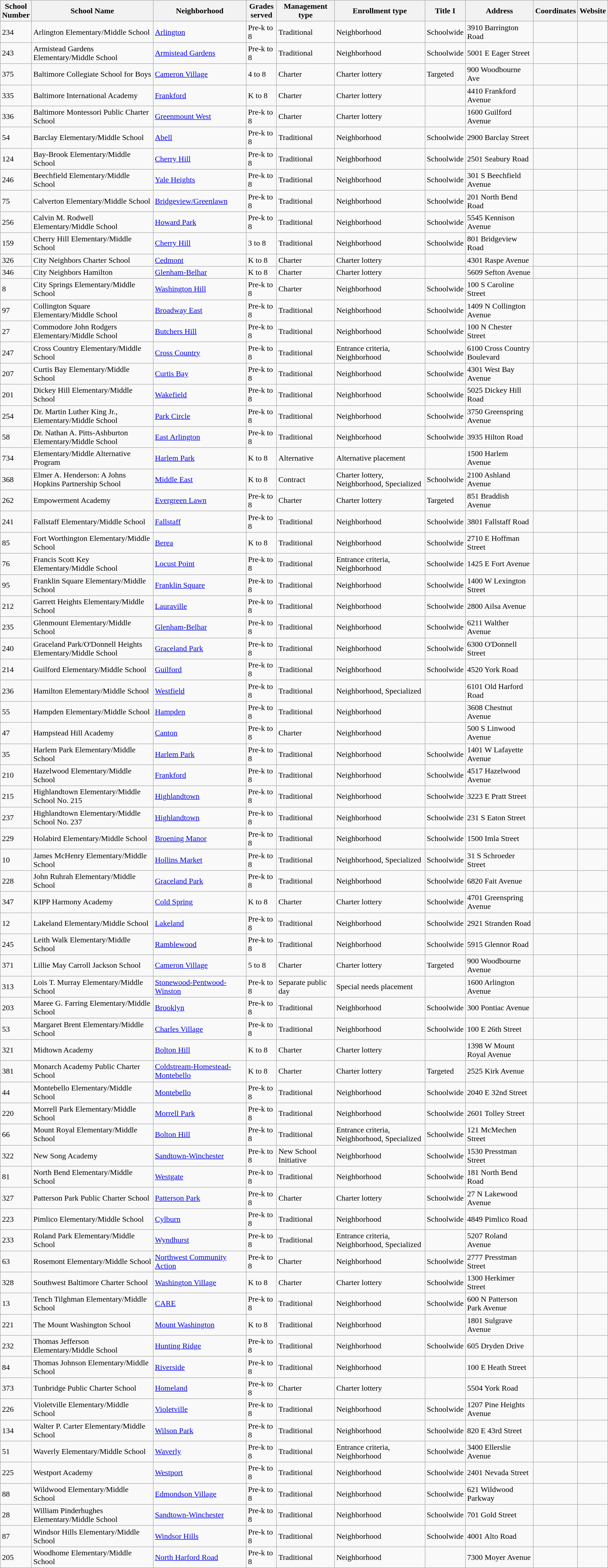<table class="wikitable sortable">
<tr>
<th width="5%">School Number</th>
<th>School Name</th>
<th>Neighborhood</th>
<th width="5%">Grades served</th>
<th>Management type</th>
<th>Enrollment type</th>
<th>Title I</th>
<th>Address</th>
<th>Coordinates</th>
<th>Website</th>
</tr>
<tr>
<td>234</td>
<td>Arlington Elementary/Middle School</td>
<td><a href='#'>Arlington</a></td>
<td>Pre-k to 8</td>
<td>Traditional</td>
<td>Neighborhood</td>
<td>Schoolwide</td>
<td>3910 Barrington Road</td>
<td></td>
<td></td>
</tr>
<tr>
<td>243</td>
<td>Armistead Gardens Elementary/Middle School</td>
<td><a href='#'>Armistead Gardens</a></td>
<td>Pre-k to 8</td>
<td>Traditional</td>
<td>Neighborhood</td>
<td>Schoolwide</td>
<td>5001 E Eager Street</td>
<td></td>
<td> </td>
</tr>
<tr>
<td>375</td>
<td>Baltimore Collegiate School for Boys</td>
<td><a href='#'>Cameron Village</a></td>
<td>4 to 8</td>
<td>Charter</td>
<td>Charter lottery</td>
<td>Targeted</td>
<td>900 Woodbourne Ave</td>
<td></td>
<td> </td>
</tr>
<tr>
<td>335</td>
<td>Baltimore International Academy</td>
<td><a href='#'>Frankford</a></td>
<td>K to 8</td>
<td>Charter</td>
<td>Charter lottery</td>
<td></td>
<td>4410 Frankford Avenue</td>
<td></td>
<td></td>
</tr>
<tr>
<td>336</td>
<td>Baltimore Montessori Public Charter School</td>
<td><a href='#'>Greenmount West</a></td>
<td>Pre-k to 8</td>
<td>Charter</td>
<td>Charter lottery</td>
<td></td>
<td>1600 Guilford Avenue</td>
<td></td>
<td> </td>
</tr>
<tr>
<td>54</td>
<td>Barclay Elementary/Middle School</td>
<td><a href='#'>Abell</a></td>
<td>Pre-k to 8</td>
<td>Traditional</td>
<td>Neighborhood</td>
<td>Schoolwide</td>
<td>2900 Barclay Street</td>
<td></td>
<td></td>
</tr>
<tr>
<td>124</td>
<td>Bay-Brook Elementary/Middle School</td>
<td><a href='#'>Cherry Hill</a></td>
<td>Pre-k to 8</td>
<td>Traditional</td>
<td>Neighborhood</td>
<td>Schoolwide</td>
<td>2501 Seabury Road</td>
<td></td>
<td></td>
</tr>
<tr>
<td>246</td>
<td>Beechfield Elementary/Middle School</td>
<td><a href='#'>Yale Heights</a></td>
<td>Pre-k to 8</td>
<td>Traditional</td>
<td>Neighborhood</td>
<td>Schoolwide</td>
<td>301 S Beechfield Avenue</td>
<td></td>
<td></td>
</tr>
<tr>
<td>75</td>
<td>Calverton Elementary/Middle School</td>
<td><a href='#'>Bridgeview/Greenlawn</a></td>
<td>Pre-k to 8</td>
<td>Traditional</td>
<td>Neighborhood</td>
<td>Schoolwide</td>
<td>201 North Bend Road</td>
<td></td>
<td></td>
</tr>
<tr>
<td>256</td>
<td>Calvin M. Rodwell Elementary/Middle School</td>
<td><a href='#'>Howard Park</a></td>
<td>Pre-k to 8</td>
<td>Traditional</td>
<td>Neighborhood</td>
<td>Schoolwide</td>
<td>5545 Kennison Avenue</td>
<td></td>
<td></td>
</tr>
<tr>
<td>159</td>
<td>Cherry Hill Elementary/Middle School</td>
<td><a href='#'>Cherry Hill</a></td>
<td>3 to 8</td>
<td>Traditional</td>
<td>Neighborhood</td>
<td>Schoolwide</td>
<td>801 Bridgeview Road</td>
<td></td>
<td> </td>
</tr>
<tr>
<td>326</td>
<td>City Neighbors Charter School</td>
<td><a href='#'>Cedmont</a></td>
<td>K to 8</td>
<td>Charter</td>
<td>Charter lottery</td>
<td></td>
<td>4301 Raspe Avenue</td>
<td></td>
<td> </td>
</tr>
<tr>
<td>346</td>
<td>City Neighbors Hamilton</td>
<td><a href='#'>Glenham-Belhar</a></td>
<td>K to 8</td>
<td>Charter</td>
<td>Charter lottery</td>
<td></td>
<td>5609 Sefton Avenue</td>
<td></td>
<td> </td>
</tr>
<tr>
<td>8</td>
<td>City Springs Elementary/Middle School</td>
<td><a href='#'>Washington Hill</a></td>
<td>Pre-k to 8</td>
<td>Charter</td>
<td>Neighborhood</td>
<td>Schoolwide</td>
<td>100 S Caroline Street</td>
<td></td>
<td></td>
</tr>
<tr>
<td>97</td>
<td>Collington Square Elementary/Middle School</td>
<td><a href='#'>Broadway East</a></td>
<td>Pre-k to 8</td>
<td>Traditional</td>
<td>Neighborhood</td>
<td>Schoolwide</td>
<td>1409 N Collington Avenue</td>
<td></td>
<td></td>
</tr>
<tr>
<td>27</td>
<td>Commodore John Rodgers Elementary/Middle School</td>
<td><a href='#'>Butchers Hill</a></td>
<td>Pre-k to 8</td>
<td>Traditional</td>
<td>Neighborhood</td>
<td>Schoolwide</td>
<td>100 N Chester Street</td>
<td></td>
<td> </td>
</tr>
<tr>
<td>247</td>
<td>Cross Country Elementary/Middle School</td>
<td><a href='#'>Cross Country</a></td>
<td>Pre-k to 8</td>
<td>Traditional</td>
<td>Entrance criteria, Neighborhood</td>
<td>Schoolwide</td>
<td>6100 Cross Country Boulevard</td>
<td></td>
<td></td>
</tr>
<tr>
<td>207</td>
<td>Curtis Bay Elementary/Middle School</td>
<td><a href='#'>Curtis Bay</a></td>
<td>Pre-k to 8</td>
<td>Traditional</td>
<td>Neighborhood</td>
<td>Schoolwide</td>
<td>4301 West Bay Avenue</td>
<td></td>
<td></td>
</tr>
<tr>
<td>201</td>
<td>Dickey Hill Elementary/Middle School</td>
<td><a href='#'>Wakefield</a></td>
<td>Pre-k to 8</td>
<td>Traditional</td>
<td>Neighborhood</td>
<td>Schoolwide</td>
<td>5025 Dickey Hill Road</td>
<td></td>
<td></td>
</tr>
<tr>
<td>254</td>
<td>Dr. Martin Luther King Jr., Elementary/Middle School</td>
<td><a href='#'>Park Circle</a></td>
<td>Pre-k to 8</td>
<td>Traditional</td>
<td>Neighborhood</td>
<td>Schoolwide</td>
<td>3750 Greenspring Avenue</td>
<td></td>
<td></td>
</tr>
<tr>
<td>58</td>
<td>Dr. Nathan A. Pitts-Ashburton Elementary/Middle School</td>
<td><a href='#'>East Arlington</a></td>
<td>Pre-k to 8</td>
<td>Traditional</td>
<td>Neighborhood</td>
<td>Schoolwide</td>
<td>3935 Hilton Road</td>
<td></td>
<td></td>
</tr>
<tr>
<td>734</td>
<td>Elementary/Middle Alternative Program</td>
<td><a href='#'>Harlem Park</a></td>
<td>K to 8</td>
<td>Alternative</td>
<td>Alternative placement</td>
<td></td>
<td>1500 Harlem Avenue</td>
<td></td>
<td></td>
</tr>
<tr>
<td>368</td>
<td>Elmer A. Henderson: A Johns Hopkins Partnership School</td>
<td><a href='#'>Middle East</a></td>
<td>K to 8</td>
<td>Contract</td>
<td>Charter lottery, Neighborhood, Specialized</td>
<td>Schoolwide</td>
<td>2100 Ashland Avenue</td>
<td></td>
<td> </td>
</tr>
<tr>
<td>262</td>
<td>Empowerment Academy</td>
<td><a href='#'>Evergreen Lawn</a></td>
<td>Pre-k to 8</td>
<td>Charter</td>
<td>Charter lottery</td>
<td>Targeted</td>
<td>851 Braddish Avenue</td>
<td></td>
<td> </td>
</tr>
<tr>
<td>241</td>
<td>Fallstaff Elementary/Middle School</td>
<td><a href='#'>Fallstaff</a></td>
<td>Pre-k to 8</td>
<td>Traditional</td>
<td>Neighborhood</td>
<td>Schoolwide</td>
<td>3801 Fallstaff Road</td>
<td></td>
<td></td>
</tr>
<tr>
<td>85</td>
<td>Fort Worthington Elementary/Middle School</td>
<td><a href='#'>Berea</a></td>
<td>K to 8</td>
<td>Traditional</td>
<td>Neighborhood</td>
<td>Schoolwide</td>
<td>2710 E Hoffman Street</td>
<td></td>
<td></td>
</tr>
<tr>
<td>76</td>
<td>Francis Scott Key Elementary/Middle School</td>
<td><a href='#'>Locust Point</a></td>
<td>Pre-k to 8</td>
<td>Traditional</td>
<td>Entrance criteria, Neighborhood</td>
<td>Schoolwide</td>
<td>1425 E Fort Avenue</td>
<td></td>
<td> </td>
</tr>
<tr>
<td>95</td>
<td>Franklin Square Elementary/Middle School</td>
<td><a href='#'>Franklin Square</a></td>
<td>Pre-k to 8</td>
<td>Traditional</td>
<td>Neighborhood</td>
<td>Schoolwide</td>
<td>1400 W Lexington Street</td>
<td></td>
<td> </td>
</tr>
<tr>
<td>212</td>
<td>Garrett Heights Elementary/Middle School</td>
<td><a href='#'>Lauraville</a></td>
<td>Pre-k to 8</td>
<td>Traditional</td>
<td>Neighborhood</td>
<td>Schoolwide</td>
<td>2800 Ailsa Avenue</td>
<td></td>
<td> </td>
</tr>
<tr>
<td>235</td>
<td>Glenmount Elementary/Middle School</td>
<td><a href='#'>Glenham-Belhar</a></td>
<td>Pre-k to 8</td>
<td>Traditional</td>
<td>Neighborhood</td>
<td>Schoolwide</td>
<td>6211 Walther Avenue</td>
<td></td>
<td></td>
</tr>
<tr>
<td>240</td>
<td>Graceland Park/O'Donnell Heights Elementary/Middle School</td>
<td><a href='#'>Graceland Park</a></td>
<td>Pre-k to 8</td>
<td>Traditional</td>
<td>Neighborhood</td>
<td>Schoolwide</td>
<td>6300 O'Donnell Street</td>
<td></td>
<td></td>
</tr>
<tr>
<td>214</td>
<td>Guilford Elementary/Middle School</td>
<td><a href='#'>Guilford</a></td>
<td>Pre-k to 8</td>
<td>Traditional</td>
<td>Neighborhood</td>
<td>Schoolwide</td>
<td>4520 York Road</td>
<td></td>
<td></td>
</tr>
<tr>
<td>236</td>
<td>Hamilton Elementary/Middle School</td>
<td><a href='#'>Westfield</a></td>
<td>Pre-k to 8</td>
<td>Traditional</td>
<td>Neighborhood, Specialized</td>
<td></td>
<td>6101 Old Harford Road</td>
<td></td>
<td></td>
</tr>
<tr>
<td>55</td>
<td>Hampden Elementary/Middle School</td>
<td><a href='#'>Hampden</a></td>
<td>Pre-k to 8</td>
<td>Traditional</td>
<td>Neighborhood</td>
<td></td>
<td>3608 Chestnut Avenue</td>
<td></td>
<td></td>
</tr>
<tr>
<td>47</td>
<td>Hampstead Hill Academy</td>
<td><a href='#'>Canton</a></td>
<td>Pre-k to 8</td>
<td>Charter</td>
<td>Neighborhood</td>
<td></td>
<td>500 S Linwood Avenue</td>
<td></td>
<td> </td>
</tr>
<tr>
<td>35</td>
<td>Harlem Park Elementary/Middle School</td>
<td><a href='#'>Harlem Park</a></td>
<td>Pre-k to 8</td>
<td>Traditional</td>
<td>Neighborhood</td>
<td>Schoolwide</td>
<td>1401 W Lafayette Avenue</td>
<td></td>
<td></td>
</tr>
<tr>
<td>210</td>
<td>Hazelwood Elementary/Middle School</td>
<td><a href='#'>Frankford</a></td>
<td>Pre-k to 8</td>
<td>Traditional</td>
<td>Neighborhood</td>
<td>Schoolwide</td>
<td>4517 Hazelwood Avenue</td>
<td></td>
<td></td>
</tr>
<tr>
<td>215</td>
<td>Highlandtown Elementary/Middle School No. 215</td>
<td><a href='#'>Highlandtown</a></td>
<td>Pre-k to 8</td>
<td>Traditional</td>
<td>Neighborhood</td>
<td>Schoolwide</td>
<td>3223 E Pratt Street</td>
<td></td>
<td></td>
</tr>
<tr>
<td>237</td>
<td>Highlandtown Elementary/Middle School No. 237</td>
<td><a href='#'>Highlandtown</a></td>
<td>Pre-k to 8</td>
<td>Traditional</td>
<td>Neighborhood</td>
<td>Schoolwide</td>
<td>231 S Eaton Street</td>
<td></td>
<td></td>
</tr>
<tr>
<td>229</td>
<td>Holabird Elementary/Middle School</td>
<td><a href='#'>Broening Manor</a></td>
<td>Pre-k to 8</td>
<td>Traditional</td>
<td>Neighborhood</td>
<td>Schoolwide</td>
<td>1500 Imla Street</td>
<td></td>
<td></td>
</tr>
<tr>
<td>10</td>
<td>James McHenry Elementary/Middle School</td>
<td><a href='#'>Hollins Market</a></td>
<td>Pre-k to 8</td>
<td>Traditional</td>
<td>Neighborhood, Specialized</td>
<td>Schoolwide</td>
<td>31 S Schroeder Street</td>
<td></td>
<td></td>
</tr>
<tr>
<td>228</td>
<td>John Ruhrah Elementary/Middle School</td>
<td><a href='#'>Graceland Park</a></td>
<td>Pre-k to 8</td>
<td>Traditional</td>
<td>Neighborhood</td>
<td>Schoolwide</td>
<td>6820 Fait Avenue</td>
<td></td>
<td></td>
</tr>
<tr>
<td>347</td>
<td>KIPP Harmony Academy</td>
<td><a href='#'>Cold Spring</a></td>
<td>K to 8</td>
<td>Charter</td>
<td>Charter lottery</td>
<td>Schoolwide</td>
<td>4701 Greenspring Avenue</td>
<td></td>
<td> </td>
</tr>
<tr>
<td>12</td>
<td>Lakeland Elementary/Middle School</td>
<td><a href='#'>Lakeland</a></td>
<td>Pre-k to 8</td>
<td>Traditional</td>
<td>Neighborhood</td>
<td>Schoolwide</td>
<td>2921 Stranden Road</td>
<td></td>
<td></td>
</tr>
<tr>
<td>245</td>
<td>Leith Walk Elementary/Middle School</td>
<td><a href='#'>Ramblewood</a></td>
<td>Pre-k to 8</td>
<td>Traditional</td>
<td>Neighborhood</td>
<td>Schoolwide</td>
<td>5915 Glennor Road</td>
<td></td>
<td></td>
</tr>
<tr>
<td>371</td>
<td>Lillie May Carroll Jackson School</td>
<td><a href='#'>Cameron Village</a></td>
<td>5 to 8</td>
<td>Charter</td>
<td>Charter lottery</td>
<td>Targeted</td>
<td>900 Woodbourne Avenue</td>
<td></td>
<td> </td>
</tr>
<tr>
<td>313</td>
<td>Lois T. Murray Elementary/Middle School</td>
<td><a href='#'>Stonewood-Pentwood-Winston</a></td>
<td>Pre-k to 8</td>
<td>Separate public day</td>
<td>Special needs placement</td>
<td></td>
<td>1600 Arlington Avenue</td>
<td></td>
<td></td>
</tr>
<tr>
<td>203</td>
<td>Maree G. Farring Elementary/Middle School</td>
<td><a href='#'>Brooklyn</a></td>
<td>Pre-k to 8</td>
<td>Traditional</td>
<td>Neighborhood</td>
<td>Schoolwide</td>
<td>300 Pontiac Avenue</td>
<td></td>
<td></td>
</tr>
<tr>
<td>53</td>
<td>Margaret Brent Elementary/Middle School</td>
<td><a href='#'>Charles Village</a></td>
<td>Pre-k to 8</td>
<td>Traditional</td>
<td>Neighborhood</td>
<td>Schoolwide</td>
<td>100 E 26th Street</td>
<td></td>
<td></td>
</tr>
<tr>
<td>321</td>
<td>Midtown Academy</td>
<td><a href='#'>Bolton Hill</a></td>
<td>K to 8</td>
<td>Charter</td>
<td>Charter lottery</td>
<td></td>
<td>1398 W Mount Royal Avenue</td>
<td></td>
<td></td>
</tr>
<tr>
<td>381</td>
<td>Monarch Academy Public Charter School</td>
<td><a href='#'>Coldstream-Homestead-Montebello</a></td>
<td>K to 8</td>
<td>Charter</td>
<td>Charter lottery</td>
<td>Targeted</td>
<td>2525 Kirk Avenue</td>
<td></td>
<td> </td>
</tr>
<tr>
<td>44</td>
<td>Montebello Elementary/Middle School</td>
<td><a href='#'>Montebello</a></td>
<td>Pre-k to 8</td>
<td>Traditional</td>
<td>Neighborhood</td>
<td>Schoolwide</td>
<td>2040 E 32nd Street</td>
<td></td>
<td></td>
</tr>
<tr>
<td>220</td>
<td>Morrell Park Elementary/Middle School</td>
<td><a href='#'>Morrell Park</a></td>
<td>Pre-k to 8</td>
<td>Traditional</td>
<td>Neighborhood</td>
<td>Schoolwide</td>
<td>2601 Tolley Street</td>
<td></td>
<td></td>
</tr>
<tr>
<td>66</td>
<td>Mount Royal Elementary/Middle School</td>
<td><a href='#'>Bolton Hill</a></td>
<td>Pre-k to 8</td>
<td>Traditional</td>
<td>Entrance criteria, Neighborhood, Specialized</td>
<td>Schoolwide</td>
<td>121 McMechen Street</td>
<td></td>
<td> </td>
</tr>
<tr>
<td>322</td>
<td>New Song Academy</td>
<td><a href='#'>Sandtown-Winchester</a></td>
<td>Pre-k to 8</td>
<td>New School Initiative</td>
<td>Neighborhood</td>
<td>Schoolwide</td>
<td>1530 Presstman Street</td>
<td></td>
<td></td>
</tr>
<tr>
<td>81</td>
<td>North Bend Elementary/Middle School</td>
<td><a href='#'>Westgate</a></td>
<td>Pre-k to 8</td>
<td>Traditional</td>
<td>Neighborhood</td>
<td>Schoolwide</td>
<td>181 North Bend Road</td>
<td></td>
<td></td>
</tr>
<tr>
<td>327</td>
<td>Patterson Park Public Charter School</td>
<td><a href='#'>Patterson Park</a></td>
<td>Pre-k to 8</td>
<td>Charter</td>
<td>Charter lottery</td>
<td>Schoolwide</td>
<td>27 N Lakewood Avenue</td>
<td></td>
<td> </td>
</tr>
<tr>
<td>223</td>
<td>Pimlico Elementary/Middle School</td>
<td><a href='#'>Cylburn</a></td>
<td>Pre-k to 8</td>
<td>Traditional</td>
<td>Neighborhood</td>
<td>Schoolwide</td>
<td>4849 Pimlico Road</td>
<td></td>
<td></td>
</tr>
<tr>
<td>233</td>
<td>Roland Park Elementary/Middle School</td>
<td><a href='#'>Wyndhurst</a></td>
<td>Pre-k to 8</td>
<td>Traditional</td>
<td>Entrance criteria, Neighborhood, Specialized</td>
<td></td>
<td>5207 Roland Avenue</td>
<td></td>
<td> </td>
</tr>
<tr>
<td>63</td>
<td>Rosemont Elementary/Middle School</td>
<td><a href='#'>Northwest Community Action</a></td>
<td>Pre-k to 8</td>
<td>Charter</td>
<td>Neighborhood</td>
<td>Schoolwide</td>
<td>2777 Presstman Street</td>
<td></td>
<td> </td>
</tr>
<tr>
<td>328</td>
<td>Southwest Baltimore Charter School</td>
<td><a href='#'>Washington Village</a></td>
<td>K to 8</td>
<td>Charter</td>
<td>Charter lottery</td>
<td>Schoolwide</td>
<td>1300 Herkimer Street</td>
<td></td>
<td> </td>
</tr>
<tr>
<td>13</td>
<td>Tench Tilghman Elementary/Middle School</td>
<td><a href='#'>CARE</a></td>
<td>Pre-k to 8</td>
<td>Traditional</td>
<td>Neighborhood</td>
<td>Schoolwide</td>
<td>600 N Patterson Park Avenue</td>
<td></td>
<td></td>
</tr>
<tr>
<td>221</td>
<td>The Mount Washington School</td>
<td><a href='#'>Mount Washington</a></td>
<td>K to 8</td>
<td>Traditional</td>
<td>Neighborhood</td>
<td></td>
<td>1801 Sulgrave Avenue</td>
<td></td>
<td> </td>
</tr>
<tr>
<td>232</td>
<td>Thomas Jefferson Elementary/Middle School</td>
<td><a href='#'>Hunting Ridge</a></td>
<td>Pre-k to 8</td>
<td>Traditional</td>
<td>Neighborhood</td>
<td>Schoolwide</td>
<td>605 Dryden Drive</td>
<td></td>
<td></td>
</tr>
<tr>
<td>84</td>
<td>Thomas Johnson Elementary/Middle School</td>
<td><a href='#'>Riverside</a></td>
<td>Pre-k to 8</td>
<td>Traditional</td>
<td>Neighborhood</td>
<td></td>
<td>100 E Heath Street</td>
<td></td>
<td></td>
</tr>
<tr>
<td>373</td>
<td>Tunbridge Public Charter School</td>
<td><a href='#'>Homeland</a></td>
<td>Pre-k to 8</td>
<td>Charter</td>
<td>Charter lottery</td>
<td></td>
<td>5504 York Road</td>
<td></td>
<td> </td>
</tr>
<tr>
<td>226</td>
<td>Violetville Elementary/Middle School</td>
<td><a href='#'>Violetville</a></td>
<td>Pre-k to 8</td>
<td>Traditional</td>
<td>Neighborhood</td>
<td>Schoolwide</td>
<td>1207 Pine Heights Avenue</td>
<td></td>
<td></td>
</tr>
<tr>
<td>134</td>
<td>Walter P. Carter Elementary/Middle School</td>
<td><a href='#'>Wilson Park</a></td>
<td>Pre-k to 8</td>
<td>Traditional</td>
<td>Neighborhood</td>
<td>Schoolwide</td>
<td>820 E 43rd Street</td>
<td></td>
<td></td>
</tr>
<tr>
<td>51</td>
<td>Waverly Elementary/Middle School</td>
<td><a href='#'>Waverly</a></td>
<td>Pre-k to 8</td>
<td>Traditional</td>
<td>Entrance criteria, Neighborhood</td>
<td>Schoolwide</td>
<td>3400 Ellerslie Avenue</td>
<td></td>
<td></td>
</tr>
<tr>
<td>225</td>
<td>Westport Academy</td>
<td><a href='#'>Westport</a></td>
<td>Pre-k to 8</td>
<td>Traditional</td>
<td>Neighborhood</td>
<td>Schoolwide</td>
<td>2401 Nevada Street</td>
<td></td>
<td></td>
</tr>
<tr>
<td>88</td>
<td>Wildwood Elementary/Middle School</td>
<td><a href='#'>Edmondson Village</a></td>
<td>Pre-k to 8</td>
<td>Traditional</td>
<td>Neighborhood</td>
<td>Schoolwide</td>
<td>621 Wildwood Parkway</td>
<td></td>
<td></td>
</tr>
<tr>
<td>28</td>
<td>William Pinderhughes Elementary/Middle School</td>
<td><a href='#'>Sandtown-Winchester</a></td>
<td>Pre-k to 8</td>
<td>Traditional</td>
<td>Neighborhood</td>
<td>Schoolwide</td>
<td>701 Gold Street</td>
<td></td>
<td></td>
</tr>
<tr>
<td>87</td>
<td>Windsor Hills Elementary/Middle School</td>
<td><a href='#'>Windsor Hills</a></td>
<td>Pre-k to 8</td>
<td>Traditional</td>
<td>Neighborhood</td>
<td>Schoolwide</td>
<td>4001 Alto Road</td>
<td></td>
<td> </td>
</tr>
<tr>
<td>205</td>
<td>Woodhome Elementary/Middle School</td>
<td><a href='#'>North Harford Road</a></td>
<td>Pre-k to 8</td>
<td>Traditional</td>
<td>Neighborhood</td>
<td></td>
<td>7300 Moyer Avenue</td>
<td></td>
<td></td>
</tr>
</table>
